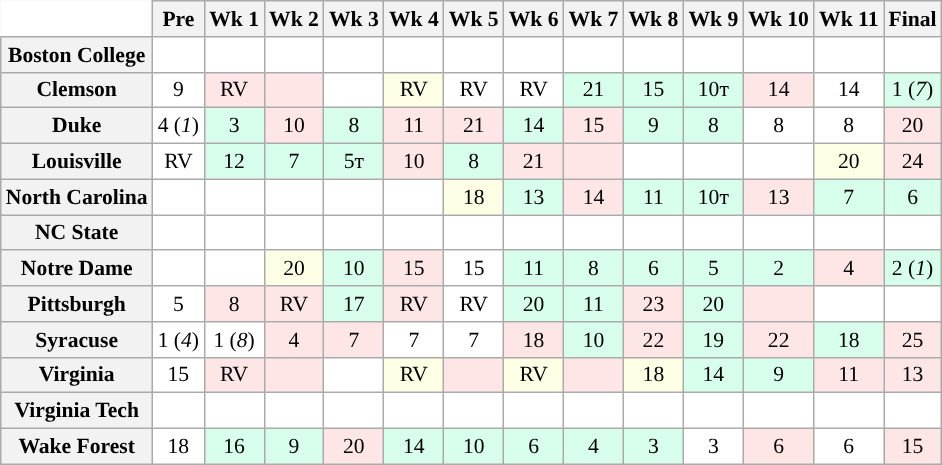<table class="wikitable" style="white-space:nowrap;font-size:90%;">
<tr>
<th colspan=1 style="background:white; border-top-style:hidden; border-left-style:hidden;"> </th>
<th>Pre <br></th>
<th>Wk 1 <br></th>
<th>Wk 2 <br></th>
<th>Wk 3 <br></th>
<th>Wk 4 <br></th>
<th>Wk 5 <br></th>
<th>Wk 6 <br></th>
<th>Wk 7 <br></th>
<th>Wk 8 <br></th>
<th>Wk 9 <br></th>
<th>Wk 10 <br></th>
<th>Wk 11 <br></th>
<th>Final <br></th>
</tr>
<tr style="text-align:center;">
<th>Boston College</th>
<td style="background:#FFF;"></td>
<td style="background:#FFF;"></td>
<td style="background:#FFF;"></td>
<td style="background:#FFF;"></td>
<td style="background:#FFF;"></td>
<td style="background:#FFF;"></td>
<td style="background:#FFF;"></td>
<td style="background:#FFF;"></td>
<td style="background:#FFF;"></td>
<td style="background:#FFF;"></td>
<td style="background:#FFF;"></td>
<td style="background:#FFF;"></td>
<td style="background:#FFF;"></td>
</tr>
<tr style="text-align:center;">
<th>Clemson</th>
<td style="background:#FFF;"> 9</td>
<td style="background:#FFE6E6;"> RV</td>
<td style="background:#FFE6E6;"></td>
<td style="background:#FFF;"></td>
<td style="background:#FFFFE6;"> RV</td>
<td style="background:#FFF;"> RV</td>
<td style="background:#FFF;"> RV</td>
<td style="background:#D8FFEB;"> 21</td>
<td style="background:#D8FFEB;"> 15</td>
<td style="background:#D8FFEB;"> 10т</td>
<td style="background:#FFE6E6;"> 14</td>
<td style="background:#FFF;"> 14</td>
<td style="background:#D8FFEB;"> 1 (<em>7</em>)</td>
</tr>
<tr style="text-align:center;">
<th>Duke</th>
<td style="background:#FFF;"> 4 (<em>1</em>)</td>
<td style="background:#D8FFEB;"> 3</td>
<td style="background:#FFE6E6;"> 10</td>
<td style="background:#D8FFEB;"> 8</td>
<td style="background:#FFE6E6;"> 11</td>
<td style="background:#FFE6E6;"> 21</td>
<td style="background:#D8FFEB;"> 14</td>
<td style="background:#FFE6E6;"> 15</td>
<td style="background:#D8FFEB;"> 9</td>
<td style="background:#D8FFEB;"> 8</td>
<td style="background:#FFF;"> 8</td>
<td style="background:#FFF;"> 8</td>
<td style="background:#FFE6E6;"> 20</td>
</tr>
<tr style="text-align:center;">
<th>Louisville</th>
<td style="background:#FFF;"> RV</td>
<td style="background:#D8FFEB;"> 12</td>
<td style="background:#D8FFEB;"> 7</td>
<td style="background:#D8FFEB;"> 5т</td>
<td style="background:#FFE6E6;"> 10</td>
<td style="background:#D8FFEB;"> 8</td>
<td style="background:#FFE6E6;"> 21</td>
<td style="background:#FFE6E6;"></td>
<td style="background:#FFF;"></td>
<td style="background:#FFF;"></td>
<td style="background:#FFF;"></td>
<td style="background:#FFFFE6;"> 20</td>
<td style="background:#FFE6E6;"> 24</td>
</tr>
<tr style="text-align:center;">
<th>North Carolina</th>
<td style="background:#FFF;"></td>
<td style="background:#FFF;"></td>
<td style="background:#FFF;"></td>
<td style="background:#FFF;"></td>
<td style="background:#FFF;"></td>
<td style="background:#FFFFE6;"> 18</td>
<td style="background:#D8FFEB;"> 13</td>
<td style="background:#FFE6E6;"> 14</td>
<td style="background:#D8FFEB;"> 11</td>
<td style="background:#D8FFEB;"> 10т</td>
<td style="background:#FFE6E6;"> 13</td>
<td style="background:#D8FFEB;"> 7</td>
<td style="background:#D8FFEB;"> 6</td>
</tr>
<tr style="text-align:center;">
<th>NC State</th>
<td style="background:#FFF;"></td>
<td style="background:#FFF;"></td>
<td style="background:#FFF;"></td>
<td style="background:#FFF;"></td>
<td style="background:#FFF;"></td>
<td style="background:#FFF;"></td>
<td style="background:#FFF;"></td>
<td style="background:#FFF;"></td>
<td style="background:#FFF;"></td>
<td style="background:#FFF;"></td>
<td style="background:#FFF;"></td>
<td style="background:#FFF;"></td>
<td style="background:#FFF;"></td>
</tr>
<tr style="text-align:center;">
<th>Notre Dame</th>
<td style="background:#FFF;"></td>
<td style="background:#FFF;"></td>
<td style="background:#FFFFE6;"> 20</td>
<td style="background:#D8FFEB;"> 10</td>
<td style="background:#FFE6E6;"> 15</td>
<td style="background:#FFF;"> 15</td>
<td style="background:#D8FFEB;"> 11</td>
<td style="background:#D8FFEB;"> 8</td>
<td style="background:#D8FFEB;"> 6</td>
<td style="background:#D8FFEB;"> 5</td>
<td style="background:#D8FFEB;"> 2</td>
<td style="background:#FFE6E6;"> 4</td>
<td style="background:#D8FFEB;"> 2 (<em>1</em>)</td>
</tr>
<tr style="text-align:center;">
<th>Pittsburgh</th>
<td style="background:#FFF;"> 5</td>
<td style="background:#FFE6E6;"> 8</td>
<td style="background:#FFE6E6;"> RV</td>
<td style="background:#D8FFEB;"> 17</td>
<td style="background:#FFE6E6;"> RV</td>
<td style="background:#FFF;"> RV</td>
<td style="background:#D8FFEB;"> 20</td>
<td style="background:#D8FFEB;"> 11</td>
<td style="background:#FFE6E6;"> 23</td>
<td style="background:#D8FFEB;"> 20</td>
<td style="background:#FFE6E6;"></td>
<td style="background:#FFF;"></td>
<td style="background:#FFF;"></td>
</tr>
<tr style="text-align:center;">
<th>Syracuse</th>
<td style="background:#FFF;"> 1 (<em>4</em>)</td>
<td style="background:#FFF;"> 1 (<em>8</em>)</td>
<td style="background:#FFE6E6;"> 4</td>
<td style="background:#FFE6E6;"> 7</td>
<td style="background:#FFF;"> 7</td>
<td style="background:#FFF;"> 7</td>
<td style="background:#FFE6E6;"> 18</td>
<td style="background:#D8FFEB;"> 10</td>
<td style="background:#FFE6E6;"> 22</td>
<td style="background:#D8FFEB;"> 19</td>
<td style="background:#FFE6E6;"> 22</td>
<td style="background:#D8FFEB;"> 18</td>
<td style="background:#FFE6E6;"> 25</td>
</tr>
<tr style="text-align:center;">
<th>Virginia</th>
<td style="background:#FFF;"> 15</td>
<td style="background:#FFE6E6;"> RV</td>
<td style="background:#FFE6E6;"></td>
<td style="background:#FFF;"></td>
<td style="background:#FFFFE6;"> RV</td>
<td style="background:#FFE6E6;"></td>
<td style="background:#FFFFE6;"> RV</td>
<td style="background:#FFE6E6;"></td>
<td style="background:#FFFFE6;"> 18</td>
<td style="background:#D8FFEB;"> 14</td>
<td style="background:#D8FFEB;"> 9</td>
<td style="background:#FFE6E6;"> 11</td>
<td style="background:#FFE6E6;"> 13</td>
</tr>
<tr style="text-align:center;">
<th>Virginia Tech</th>
<td style="background:#FFF;"></td>
<td style="background:#FFF;"></td>
<td style="background:#FFF;"></td>
<td style="background:#FFF;"></td>
<td style="background:#FFF;"></td>
<td style="background:#FFF;"></td>
<td style="background:#FFF;"></td>
<td style="background:#FFF;"></td>
<td style="background:#FFF;"></td>
<td style="background:#FFF;"></td>
<td style="background:#FFF;"></td>
<td style="background:#FFF;"></td>
<td style="background:#FFF;"></td>
</tr>
<tr style="text-align:center;">
<th>Wake Forest</th>
<td style="background:#FFF;"> 18</td>
<td style="background:#D8FFEB;"> 16</td>
<td style="background:#D8FFEB;"> 9</td>
<td style="background:#FFE6E6;"> 20</td>
<td style="background:#D8FFEB;"> 14</td>
<td style="background:#D8FFEB;"> 10</td>
<td style="background:#D8FFEB;"> 6</td>
<td style="background:#D8FFEB;"> 4</td>
<td style="background:#D8FFEB;"> 3</td>
<td style="background:#FFF;"> 3</td>
<td style="background:#FFE6E6;"> 6</td>
<td style="background:#FFF;"> 6</td>
<td style="background:#FFE6E6;"> 15</td>
</tr>
</table>
